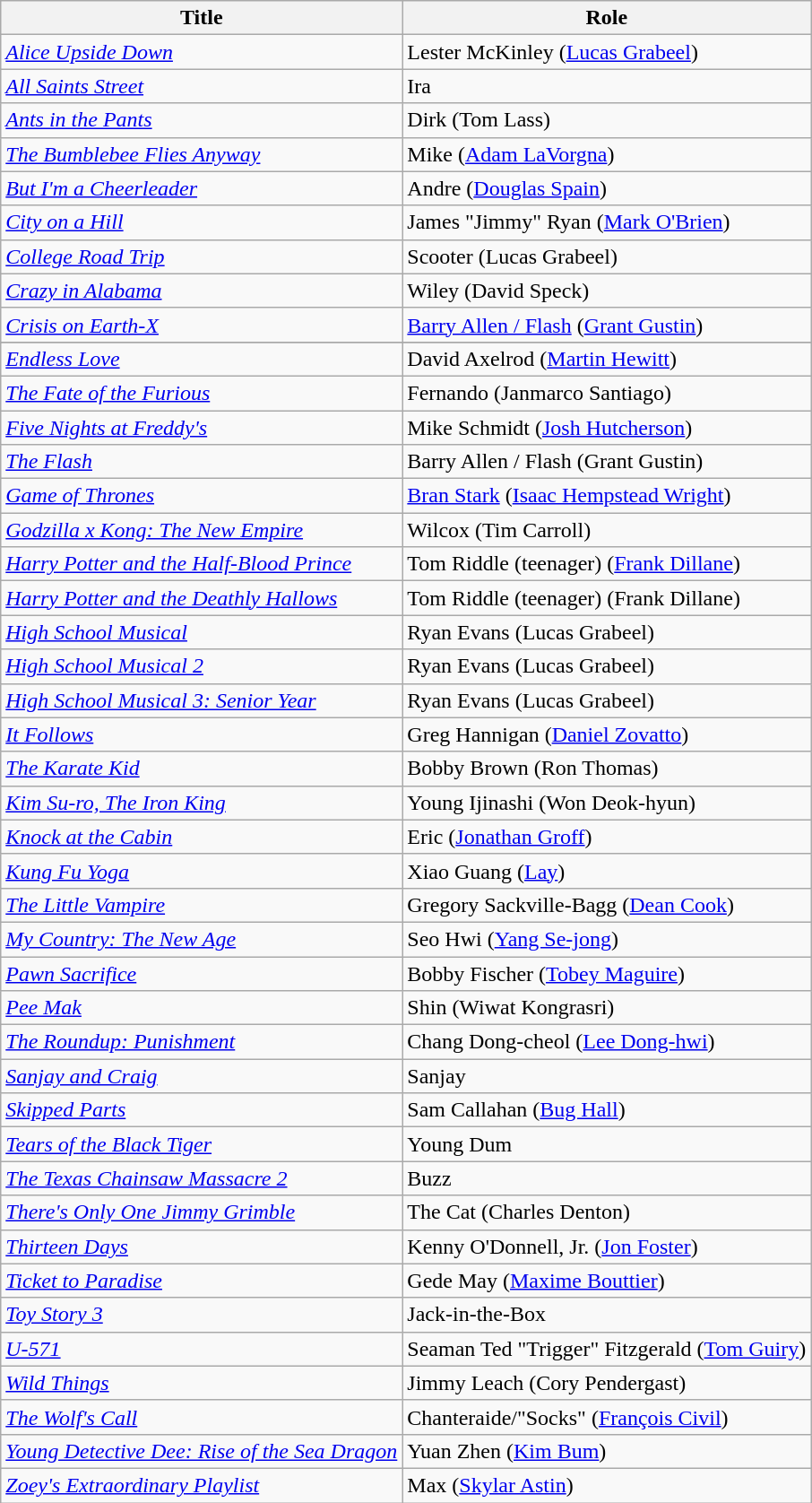<table class="wikitable">
<tr>
<th>Title</th>
<th>Role</th>
</tr>
<tr>
<td><em><a href='#'>Alice Upside Down</a></em></td>
<td>Lester McKinley (<a href='#'>Lucas Grabeel</a>)</td>
</tr>
<tr>
<td><em><a href='#'>All Saints Street</a></em></td>
<td>Ira</td>
</tr>
<tr>
<td><em><a href='#'>Ants in the Pants</a></em></td>
<td>Dirk (Tom Lass)</td>
</tr>
<tr>
<td><em><a href='#'>The Bumblebee Flies Anyway</a></em></td>
<td>Mike (<a href='#'>Adam LaVorgna</a>)</td>
</tr>
<tr>
<td><em><a href='#'>But I'm a Cheerleader</a></em></td>
<td>Andre (<a href='#'>Douglas Spain</a>)</td>
</tr>
<tr>
<td><em><a href='#'>City on a Hill</a></em></td>
<td>James "Jimmy" Ryan (<a href='#'>Mark O'Brien</a>)</td>
</tr>
<tr>
<td><em><a href='#'>College Road Trip</a></em></td>
<td>Scooter (Lucas Grabeel)</td>
</tr>
<tr>
<td><em><a href='#'>Crazy in Alabama</a></em></td>
<td>Wiley (David Speck)</td>
</tr>
<tr>
<td><em><a href='#'>Crisis on Earth-X</a></em></td>
<td><a href='#'>Barry Allen / Flash</a> (<a href='#'>Grant Gustin</a>)</td>
</tr>
<tr>
</tr>
<tr>
<td><em><a href='#'>Endless Love</a></em></td>
<td>David Axelrod (<a href='#'>Martin Hewitt</a>)</td>
</tr>
<tr>
<td><em><a href='#'>The Fate of the Furious</a></em></td>
<td>Fernando (Janmarco Santiago)</td>
</tr>
<tr>
<td><em><a href='#'>Five Nights at Freddy's</a></em></td>
<td>Mike Schmidt (<a href='#'>Josh Hutcherson</a>)</td>
</tr>
<tr>
<td><em><a href='#'>The Flash</a></em></td>
<td>Barry Allen / Flash (Grant Gustin)</td>
</tr>
<tr>
<td><em><a href='#'>Game of Thrones</a></em></td>
<td><a href='#'>Bran Stark</a> (<a href='#'>Isaac Hempstead Wright</a>)</td>
</tr>
<tr>
<td><em><a href='#'>Godzilla x Kong: The New Empire</a></em></td>
<td>Wilcox (Tim Carroll)</td>
</tr>
<tr>
<td><em><a href='#'>Harry Potter and the Half-Blood Prince</a></em></td>
<td>Tom Riddle (teenager) (<a href='#'>Frank Dillane</a>)</td>
</tr>
<tr>
<td><em><a href='#'>Harry Potter and the Deathly Hallows</a></em></td>
<td>Tom Riddle (teenager) (Frank Dillane)</td>
</tr>
<tr>
<td><em><a href='#'>High School Musical</a></em></td>
<td>Ryan Evans (Lucas Grabeel)</td>
</tr>
<tr>
<td><em><a href='#'>High School Musical 2</a></em></td>
<td>Ryan Evans (Lucas Grabeel)</td>
</tr>
<tr>
<td><em><a href='#'>High School Musical 3: Senior Year</a></em></td>
<td>Ryan Evans (Lucas Grabeel)</td>
</tr>
<tr>
<td><em><a href='#'>It Follows</a></em></td>
<td>Greg Hannigan (<a href='#'>Daniel Zovatto</a>)</td>
</tr>
<tr>
<td><em><a href='#'>The Karate Kid</a></em></td>
<td>Bobby Brown (Ron Thomas)</td>
</tr>
<tr>
<td><em><a href='#'>Kim Su-ro, The Iron King</a></em></td>
<td>Young Ijinashi (Won Deok-hyun)</td>
</tr>
<tr>
<td><em><a href='#'>Knock at the Cabin</a></em></td>
<td>Eric (<a href='#'>Jonathan Groff</a>)</td>
</tr>
<tr>
<td><em><a href='#'>Kung Fu Yoga</a></em></td>
<td>Xiao Guang (<a href='#'>Lay</a>)</td>
</tr>
<tr>
<td><em><a href='#'>The Little Vampire</a></em></td>
<td>Gregory Sackville-Bagg (<a href='#'>Dean Cook</a>)</td>
</tr>
<tr>
<td><em><a href='#'>My Country: The New Age</a></em></td>
<td>Seo Hwi (<a href='#'>Yang Se-jong</a>)</td>
</tr>
<tr>
<td><em><a href='#'>Pawn Sacrifice</a></em></td>
<td>Bobby Fischer (<a href='#'>Tobey Maguire</a>)</td>
</tr>
<tr>
<td><em><a href='#'>Pee Mak</a></em></td>
<td>Shin (Wiwat Kongrasri)</td>
</tr>
<tr>
<td><em><a href='#'>The Roundup: Punishment</a></em></td>
<td>Chang Dong-cheol (<a href='#'>Lee Dong-hwi</a>)</td>
</tr>
<tr>
<td><em><a href='#'>Sanjay and Craig</a></em></td>
<td>Sanjay</td>
</tr>
<tr>
<td><em><a href='#'>Skipped Parts</a></em></td>
<td>Sam Callahan (<a href='#'>Bug Hall</a>)</td>
</tr>
<tr>
<td><em><a href='#'>Tears of the Black Tiger</a></em></td>
<td>Young Dum</td>
</tr>
<tr>
<td><em><a href='#'>The Texas Chainsaw Massacre 2</a></em></td>
<td>Buzz</td>
</tr>
<tr>
<td><em><a href='#'>There's Only One Jimmy Grimble</a></em></td>
<td>The Cat (Charles Denton)</td>
</tr>
<tr>
<td><em><a href='#'>Thirteen Days</a></em></td>
<td>Kenny O'Donnell, Jr. (<a href='#'>Jon Foster</a>)</td>
</tr>
<tr>
<td><em><a href='#'>Ticket to Paradise</a></em></td>
<td>Gede May (<a href='#'>Maxime Bouttier</a>)</td>
</tr>
<tr>
<td><em><a href='#'>Toy Story 3</a></em></td>
<td>Jack-in-the-Box</td>
</tr>
<tr>
<td><em><a href='#'>U-571</a></em></td>
<td>Seaman Ted "Trigger" Fitzgerald (<a href='#'>Tom Guiry</a>)</td>
</tr>
<tr>
<td><em><a href='#'>Wild Things</a></em></td>
<td>Jimmy Leach (Cory Pendergast)</td>
</tr>
<tr>
<td><em><a href='#'>The Wolf's Call</a></em></td>
<td>Chanteraide/"Socks" (<a href='#'>François Civil</a>)</td>
</tr>
<tr>
<td><em><a href='#'>Young Detective Dee: Rise of the Sea Dragon</a></em></td>
<td>Yuan Zhen (<a href='#'>Kim Bum</a>)</td>
</tr>
<tr>
<td><em><a href='#'>Zoey's Extraordinary Playlist</a></em></td>
<td>Max (<a href='#'>Skylar Astin</a>)</td>
</tr>
</table>
